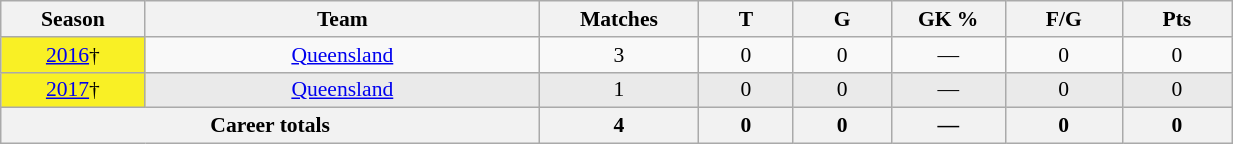<table class="wikitable sortable"  style="font-size:90%; text-align:center; width:65%;">
<tr>
<th width=2%>Season</th>
<th width=8%>Team</th>
<th width=2%>Matches</th>
<th width=2%>T</th>
<th width=2%>G</th>
<th width=2%>GK %</th>
<th width=2%>F/G</th>
<th width=2%>Pts</th>
</tr>
<tr>
<th scope="row" style="text-align:center;background:#f9f025; font-weight:normal"><a href='#'>2016</a>†</th>
<td style="text-align:center;"> <a href='#'>Queensland</a></td>
<td>3</td>
<td>0</td>
<td>0</td>
<td>—</td>
<td>0</td>
<td>0</td>
</tr>
<tr style="background-color: #EAEAEA">
<th scope="row" style="text-align:center;background:#f9f025; font-weight:normal"><a href='#'>2017</a>†</th>
<td style="text-align:center;"> <a href='#'>Queensland</a></td>
<td>1</td>
<td>0</td>
<td>0</td>
<td>—</td>
<td>0</td>
<td>0</td>
</tr>
<tr class="sortbottom">
<th colspan=2>Career totals</th>
<th>4</th>
<th>0</th>
<th>0</th>
<th>—</th>
<th>0</th>
<th>0</th>
</tr>
</table>
